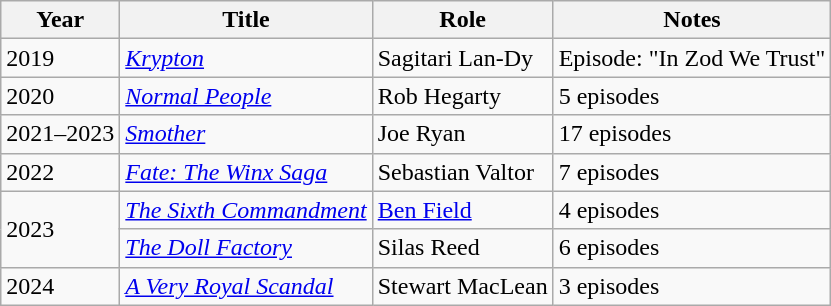<table class="wikitable sortable">
<tr>
<th>Year</th>
<th>Title</th>
<th>Role</th>
<th class="unsortable">Notes</th>
</tr>
<tr>
<td>2019</td>
<td><em><a href='#'>Krypton</a></em></td>
<td>Sagitari Lan-Dy</td>
<td>Episode: "In Zod We Trust"</td>
</tr>
<tr>
<td>2020</td>
<td><em><a href='#'>Normal People</a></em></td>
<td>Rob Hegarty</td>
<td>5 episodes</td>
</tr>
<tr>
<td>2021–2023</td>
<td><em><a href='#'>Smother</a></em></td>
<td>Joe Ryan</td>
<td>17 episodes</td>
</tr>
<tr>
<td>2022</td>
<td><em><a href='#'>Fate: The Winx Saga</a></em></td>
<td>Sebastian Valtor</td>
<td>7 episodes</td>
</tr>
<tr>
<td rowspan="2">2023</td>
<td><em><a href='#'>The Sixth Commandment</a></em></td>
<td><a href='#'>Ben Field</a></td>
<td>4 episodes</td>
</tr>
<tr>
<td><em><a href='#'>The Doll Factory</a></em></td>
<td>Silas Reed</td>
<td>6 episodes</td>
</tr>
<tr>
<td>2024</td>
<td><em><a href='#'>A Very Royal Scandal</a></em></td>
<td>Stewart MacLean</td>
<td>3 episodes</td>
</tr>
</table>
